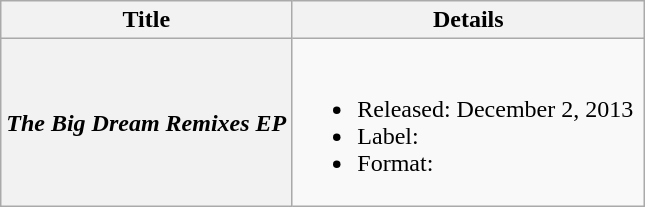<table class="wikitable plainrowheaders" style="text-align:left">
<tr>
<th scope="col">Title</th>
<th scope="col">Details</th>
</tr>
<tr>
<th scope="row"><em>The Big Dream Remixes EP</em></th>
<td><br><ul><li>Released: December 2, 2013 </li><li>Label: </li><li>Format: </li></ul></td>
</tr>
</table>
